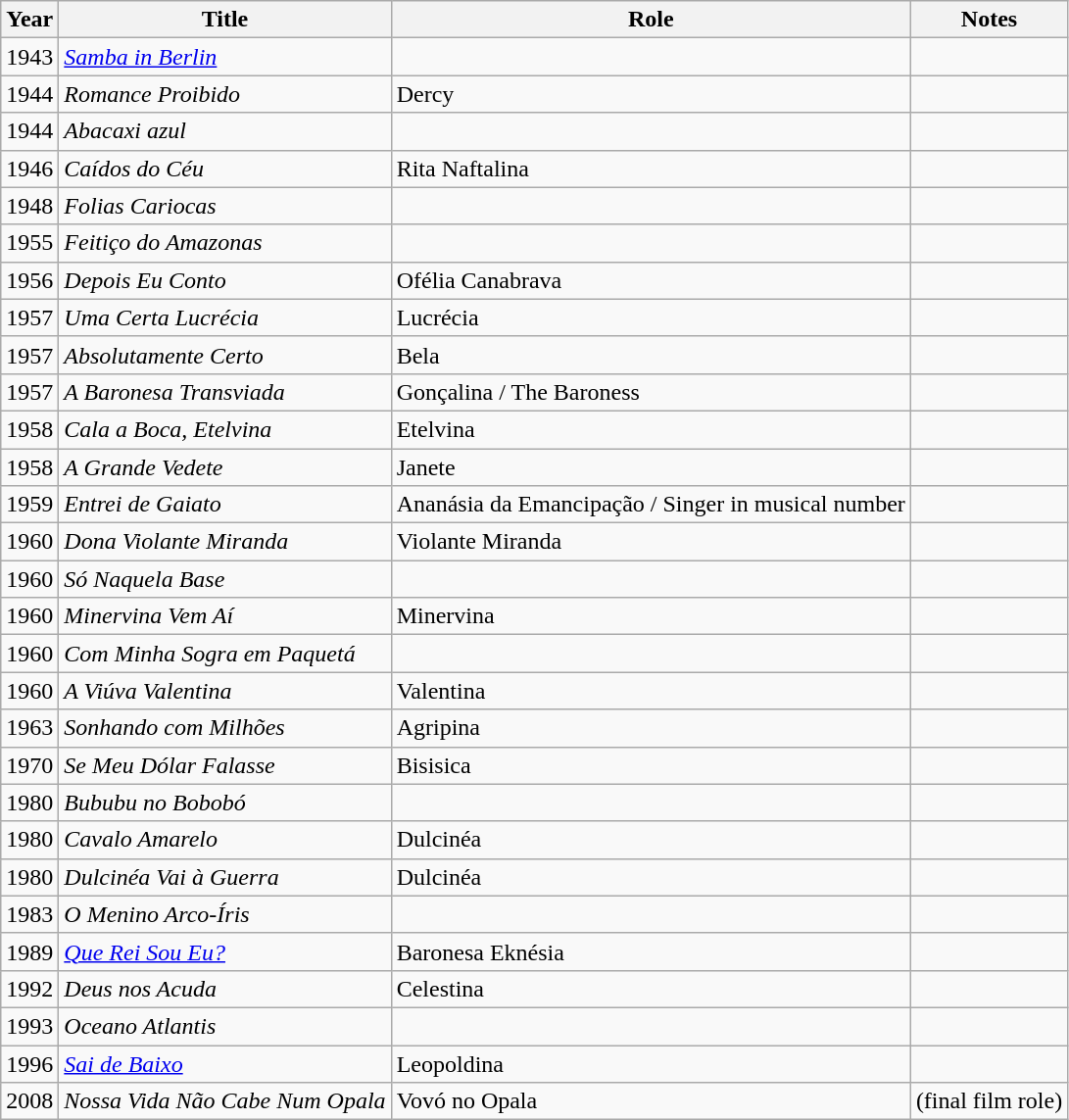<table class="wikitable">
<tr>
<th>Year</th>
<th>Title</th>
<th>Role</th>
<th>Notes</th>
</tr>
<tr>
<td>1943</td>
<td><em><a href='#'>Samba in Berlin</a></em></td>
<td></td>
<td></td>
</tr>
<tr>
<td>1944</td>
<td><em>Romance Proibido</em></td>
<td>Dercy</td>
<td></td>
</tr>
<tr>
<td>1944</td>
<td><em>Abacaxi azul</em></td>
<td></td>
<td></td>
</tr>
<tr>
<td>1946</td>
<td><em>Caídos do Céu</em></td>
<td>Rita Naftalina</td>
<td></td>
</tr>
<tr>
<td>1948</td>
<td><em>Folias Cariocas</em></td>
<td></td>
<td></td>
</tr>
<tr>
<td>1955</td>
<td><em>Feitiço do Amazonas</em></td>
<td></td>
<td></td>
</tr>
<tr>
<td>1956</td>
<td><em>Depois Eu Conto</em></td>
<td>Ofélia Canabrava</td>
<td></td>
</tr>
<tr>
<td>1957</td>
<td><em>Uma Certa Lucrécia</em></td>
<td>Lucrécia</td>
<td></td>
</tr>
<tr>
<td>1957</td>
<td><em>Absolutamente Certo</em></td>
<td>Bela</td>
<td></td>
</tr>
<tr>
<td>1957</td>
<td><em>A Baronesa Transviada</em></td>
<td>Gonçalina / The Baroness</td>
<td></td>
</tr>
<tr>
<td>1958</td>
<td><em>Cala a Boca, Etelvina</em></td>
<td>Etelvina</td>
<td></td>
</tr>
<tr>
<td>1958</td>
<td><em>A Grande Vedete</em></td>
<td>Janete</td>
<td></td>
</tr>
<tr>
<td>1959</td>
<td><em>Entrei de Gaiato</em></td>
<td>Ananásia da Emancipação / Singer in musical number</td>
<td></td>
</tr>
<tr>
<td>1960</td>
<td><em>Dona Violante Miranda</em></td>
<td>Violante Miranda</td>
<td></td>
</tr>
<tr>
<td>1960</td>
<td><em>Só Naquela Base</em></td>
<td></td>
<td></td>
</tr>
<tr>
<td>1960</td>
<td><em>Minervina Vem Aí</em></td>
<td>Minervina</td>
<td></td>
</tr>
<tr>
<td>1960</td>
<td><em>Com Minha Sogra em Paquetá</em></td>
<td></td>
<td></td>
</tr>
<tr>
<td>1960</td>
<td><em>A Viúva Valentina</em></td>
<td>Valentina</td>
<td></td>
</tr>
<tr>
<td>1963</td>
<td><em>Sonhando com Milhões</em></td>
<td>Agripina</td>
<td></td>
</tr>
<tr>
<td>1970</td>
<td><em>Se Meu Dólar Falasse</em></td>
<td>Bisisica</td>
<td></td>
</tr>
<tr>
<td>1980</td>
<td><em>Bububu no Bobobó</em></td>
<td></td>
<td></td>
</tr>
<tr>
<td>1980</td>
<td><em>Cavalo Amarelo</em></td>
<td>Dulcinéa</td>
<td></td>
</tr>
<tr>
<td>1980</td>
<td><em>Dulcinéa Vai à Guerra</em></td>
<td>Dulcinéa</td>
<td></td>
</tr>
<tr>
<td>1983</td>
<td><em>O Menino Arco-Íris</em></td>
<td></td>
<td></td>
</tr>
<tr>
<td>1989</td>
<td><em><a href='#'>Que Rei Sou Eu?</a></em></td>
<td>Baronesa Eknésia</td>
<td></td>
</tr>
<tr>
<td>1992</td>
<td><em>Deus nos Acuda</em></td>
<td>Celestina</td>
<td></td>
</tr>
<tr>
<td>1993</td>
<td><em>Oceano Atlantis</em></td>
<td></td>
<td></td>
</tr>
<tr>
<td>1996</td>
<td><em><a href='#'>Sai de Baixo</a></em></td>
<td>Leopoldina</td>
<td></td>
</tr>
<tr>
<td>2008</td>
<td><em>Nossa Vida Não Cabe Num Opala</em></td>
<td>Vovó no Opala</td>
<td>(final film role)</td>
</tr>
</table>
